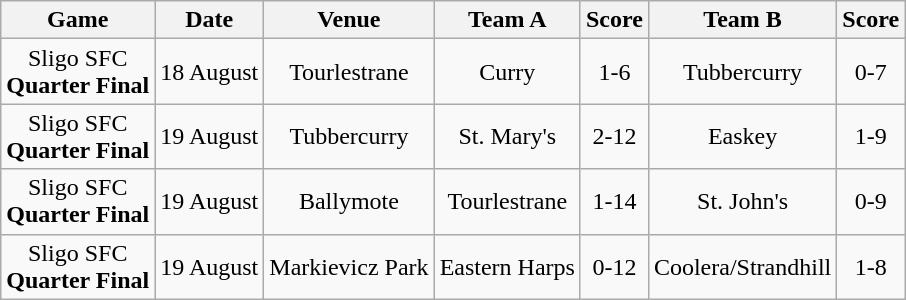<table class="wikitable">
<tr>
<th>Game</th>
<th>Date</th>
<th>Venue</th>
<th>Team A</th>
<th>Score</th>
<th>Team B</th>
<th>Score</th>
</tr>
<tr align="center">
<td>Sligo SFC<br><strong>Quarter Final</strong></td>
<td>18 August</td>
<td>Tourlestrane</td>
<td>Curry</td>
<td>1-6</td>
<td>Tubbercurry</td>
<td>0-7</td>
</tr>
<tr align="center">
<td>Sligo SFC<br><strong>Quarter Final</strong></td>
<td>19 August</td>
<td>Tubbercurry</td>
<td>St. Mary's</td>
<td>2-12</td>
<td>Easkey</td>
<td>1-9</td>
</tr>
<tr align="center">
<td>Sligo SFC<br><strong>Quarter Final</strong></td>
<td>19 August</td>
<td>Ballymote</td>
<td>Tourlestrane</td>
<td>1-14</td>
<td>St. John's</td>
<td>0-9</td>
</tr>
<tr align="center">
<td>Sligo SFC<br><strong>Quarter Final</strong></td>
<td>19 August</td>
<td>Markievicz Park</td>
<td>Eastern Harps</td>
<td>0-12</td>
<td>Coolera/Strandhill</td>
<td>1-8</td>
</tr>
</table>
